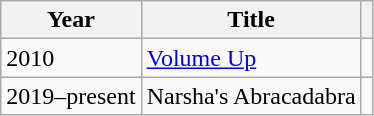<table class="wikitable">
<tr>
<th scope="col">Year</th>
<th scope="col">Title</th>
<th scope="col" class="unsortable"></th>
</tr>
<tr>
<td>2010</td>
<td><a href='#'>Volume Up</a></td>
<td></td>
</tr>
<tr>
<td>2019–present</td>
<td>Narsha's Abracadabra</td>
<td></td>
</tr>
</table>
